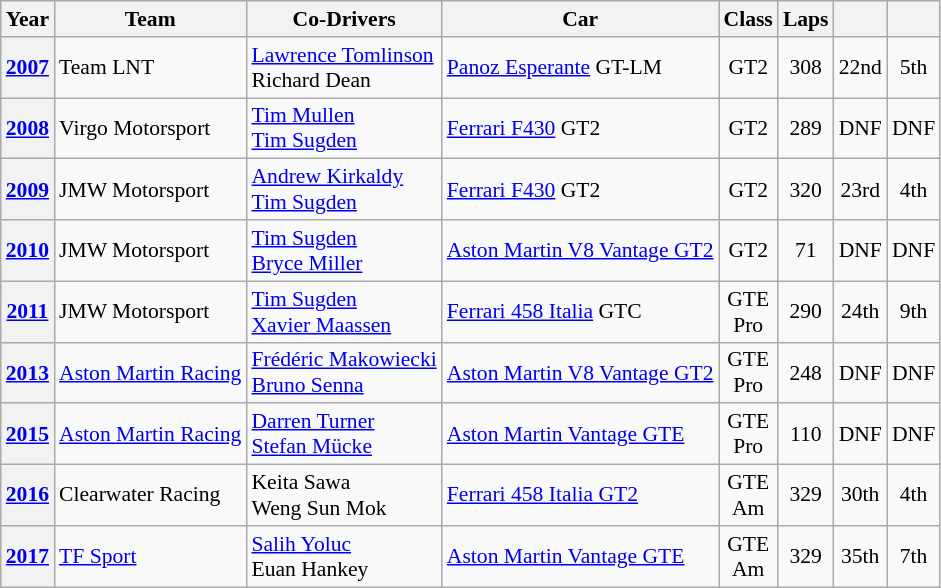<table class="wikitable" style="text-align:center; font-size:90%">
<tr>
<th>Year</th>
<th>Team</th>
<th>Co-Drivers</th>
<th>Car</th>
<th>Class</th>
<th>Laps</th>
<th></th>
<th></th>
</tr>
<tr>
<th><a href='#'>2007</a></th>
<td align="left"> Team LNT</td>
<td align="left"> <a href='#'>Lawrence Tomlinson</a><br> Richard Dean</td>
<td align="left"><a href='#'>Panoz Esperante</a> GT-LM</td>
<td>GT2</td>
<td>308</td>
<td>22nd</td>
<td>5th</td>
</tr>
<tr>
<th><a href='#'>2008</a></th>
<td align="left"> Virgo Motorsport</td>
<td align="left"> <a href='#'>Tim Mullen</a><br> <a href='#'>Tim Sugden</a></td>
<td align="left"><a href='#'>Ferrari F430</a> GT2</td>
<td>GT2</td>
<td>289</td>
<td>DNF</td>
<td>DNF</td>
</tr>
<tr>
<th><a href='#'>2009</a></th>
<td align="left"> JMW Motorsport</td>
<td align="left"> <a href='#'>Andrew Kirkaldy</a><br> <a href='#'>Tim Sugden</a></td>
<td align="left"><a href='#'>Ferrari F430</a> GT2</td>
<td>GT2</td>
<td>320</td>
<td>23rd</td>
<td>4th</td>
</tr>
<tr>
<th><a href='#'>2010</a></th>
<td align="left"> JMW Motorsport</td>
<td align="left"> <a href='#'>Tim Sugden</a><br> <a href='#'>Bryce Miller</a></td>
<td align="left"><a href='#'>Aston Martin V8 Vantage GT2</a></td>
<td>GT2</td>
<td>71</td>
<td>DNF</td>
<td>DNF</td>
</tr>
<tr>
<th><a href='#'>2011</a></th>
<td align="left"> JMW Motorsport</td>
<td align="left"> <a href='#'>Tim Sugden</a><br> <a href='#'>Xavier Maassen</a></td>
<td align="left"><a href='#'>Ferrari 458 Italia</a> GTC</td>
<td>GTE<br>Pro</td>
<td>290</td>
<td>24th</td>
<td>9th</td>
</tr>
<tr>
<th><a href='#'>2013</a></th>
<td align="left"> <a href='#'>Aston Martin Racing</a></td>
<td align="left"> <a href='#'>Frédéric Makowiecki</a><br> <a href='#'>Bruno Senna</a></td>
<td align="left"><a href='#'>Aston Martin V8 Vantage GT2</a></td>
<td>GTE<br>Pro</td>
<td>248</td>
<td>DNF</td>
<td>DNF</td>
</tr>
<tr>
<th><a href='#'>2015</a></th>
<td align="left"> <a href='#'>Aston Martin Racing</a></td>
<td align="left"> <a href='#'>Darren Turner</a><br> <a href='#'>Stefan Mücke</a></td>
<td align="left"><a href='#'>Aston Martin Vantage GTE</a></td>
<td>GTE<br>Pro</td>
<td>110</td>
<td>DNF</td>
<td>DNF</td>
</tr>
<tr>
<th><a href='#'>2016</a></th>
<td align="left"> Clearwater Racing</td>
<td align="left"> Keita Sawa<br> Weng Sun Mok</td>
<td align="left"><a href='#'>Ferrari 458 Italia GT2</a></td>
<td>GTE<br>Am</td>
<td>329</td>
<td>30th</td>
<td>4th</td>
</tr>
<tr>
<th><a href='#'>2017</a></th>
<td align="left"> <a href='#'>TF Sport</a></td>
<td align="left"> <a href='#'>Salih Yoluc</a><br> Euan Hankey</td>
<td align="left"><a href='#'>Aston Martin Vantage GTE</a></td>
<td>GTE<br>Am</td>
<td>329</td>
<td>35th</td>
<td>7th</td>
</tr>
</table>
